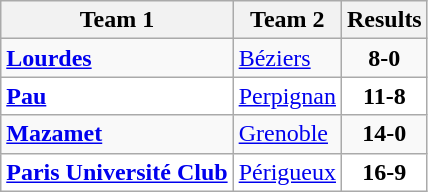<table class="wikitable">
<tr>
<th>Team 1</th>
<th>Team 2</th>
<th>Results</th>
</tr>
<tr>
<td><strong><a href='#'>Lourdes</a></strong></td>
<td><a href='#'>Béziers</a></td>
<td align="center"><strong>8-0</strong></td>
</tr>
<tr bgcolor="white">
<td><strong><a href='#'>Pau</a></strong></td>
<td><a href='#'>Perpignan</a></td>
<td align="center"><strong>11-8</strong></td>
</tr>
<tr>
<td><strong><a href='#'>Mazamet</a></strong></td>
<td><a href='#'>Grenoble</a></td>
<td align="center"><strong>14-0</strong></td>
</tr>
<tr bgcolor="white">
<td><strong><a href='#'>Paris Université Club</a></strong></td>
<td><a href='#'>Périgueux</a></td>
<td align="center"><strong>16-9</strong></td>
</tr>
</table>
